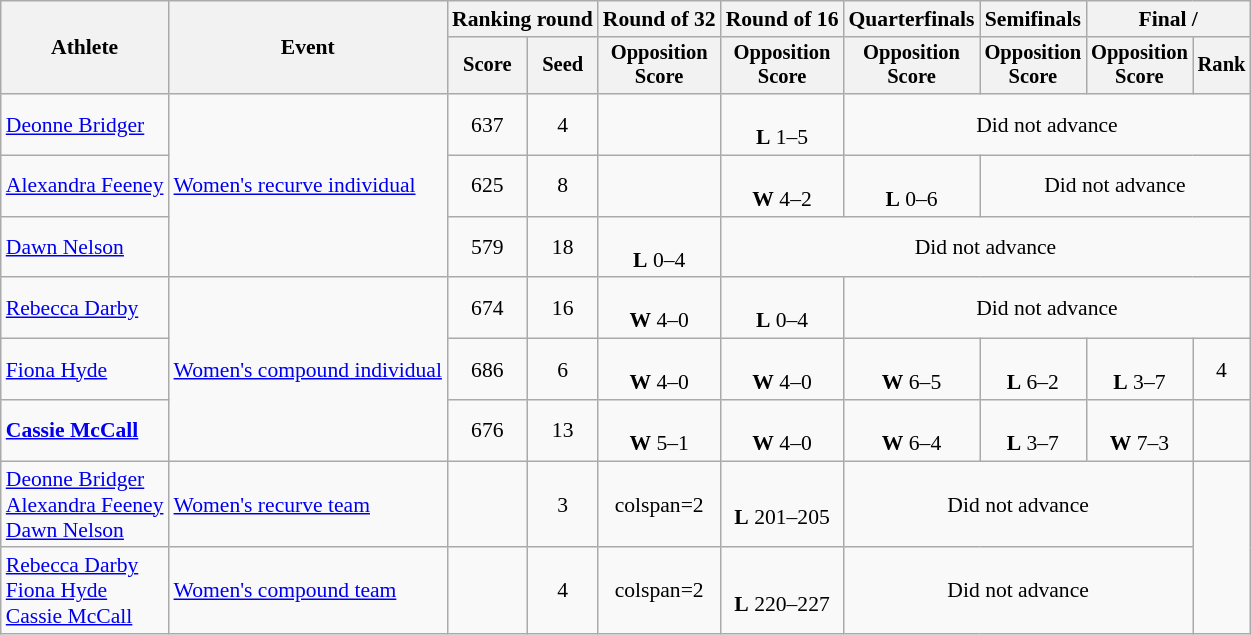<table class="wikitable" style="font-size:90%">
<tr>
<th rowspan="2">Athlete</th>
<th rowspan="2">Event</th>
<th colspan="2">Ranking round</th>
<th>Round of 32</th>
<th>Round of 16</th>
<th>Quarterfinals</th>
<th>Semifinals</th>
<th colspan="2">Final / </th>
</tr>
<tr style="font-size:95%">
<th>Score</th>
<th>Seed</th>
<th>Opposition<br>Score</th>
<th>Opposition<br>Score</th>
<th>Opposition<br>Score</th>
<th>Opposition<br>Score</th>
<th>Opposition<br>Score</th>
<th>Rank</th>
</tr>
<tr align=center>
<td align=left><a href='#'>Deonne Bridger</a></td>
<td align=left rowspan=3><a href='#'>Women's recurve individual</a></td>
<td>637</td>
<td>4</td>
<td></td>
<td><br><strong>L</strong> 1–5</td>
<td colspan=4>Did not advance</td>
</tr>
<tr align=center>
<td align=left><a href='#'>Alexandra Feeney</a></td>
<td>625</td>
<td>8</td>
<td></td>
<td><br><strong>W</strong> 4–2</td>
<td><br><strong>L</strong> 0–6</td>
<td colspan=3>Did not advance</td>
</tr>
<tr align=center>
<td align=left><a href='#'>Dawn Nelson</a></td>
<td>579</td>
<td>18</td>
<td><br><strong>L</strong> 0–4</td>
<td colspan=5>Did not advance</td>
</tr>
<tr align=center>
<td align=left><a href='#'>Rebecca Darby</a></td>
<td align=left rowspan=3><a href='#'>Women's compound individual</a></td>
<td>674</td>
<td>16</td>
<td><br><strong>W</strong> 4–0</td>
<td><br><strong>L</strong> 0–4</td>
<td colspan=4>Did not advance</td>
</tr>
<tr align=center>
<td align=left><a href='#'>Fiona Hyde</a></td>
<td>686</td>
<td>6</td>
<td><br><strong>W</strong> 4–0</td>
<td><br><strong>W</strong> 4–0</td>
<td><br><strong>W</strong> 6–5</td>
<td><br><strong>L</strong> 6–2</td>
<td><br><strong>L</strong> 3–7</td>
<td>4</td>
</tr>
<tr align=center>
<td align=left><strong><a href='#'>Cassie McCall</a></strong></td>
<td>676</td>
<td>13</td>
<td><br><strong>W</strong> 5–1</td>
<td><br><strong>W</strong> 4–0</td>
<td><br><strong>W</strong> 6–4</td>
<td><br><strong>L</strong> 3–7</td>
<td><br><strong>W</strong> 7–3</td>
<td></td>
</tr>
<tr align=center>
<td align=left><a href='#'>Deonne Bridger</a><br><a href='#'>Alexandra Feeney</a><br><a href='#'>Dawn Nelson</a></td>
<td align=left><a href='#'>Women's recurve team</a></td>
<td></td>
<td>3</td>
<td>colspan=2 </td>
<td><br><strong>L</strong> 201–205</td>
<td colspan=3>Did not advance</td>
</tr>
<tr align=center>
<td align=left><a href='#'>Rebecca Darby</a><br><a href='#'>Fiona Hyde</a><br><a href='#'>Cassie McCall</a></td>
<td align=left><a href='#'>Women's compound team</a></td>
<td></td>
<td>4</td>
<td>colspan=2 </td>
<td><br><strong>L</strong> 220–227</td>
<td colspan=3>Did not advance</td>
</tr>
</table>
